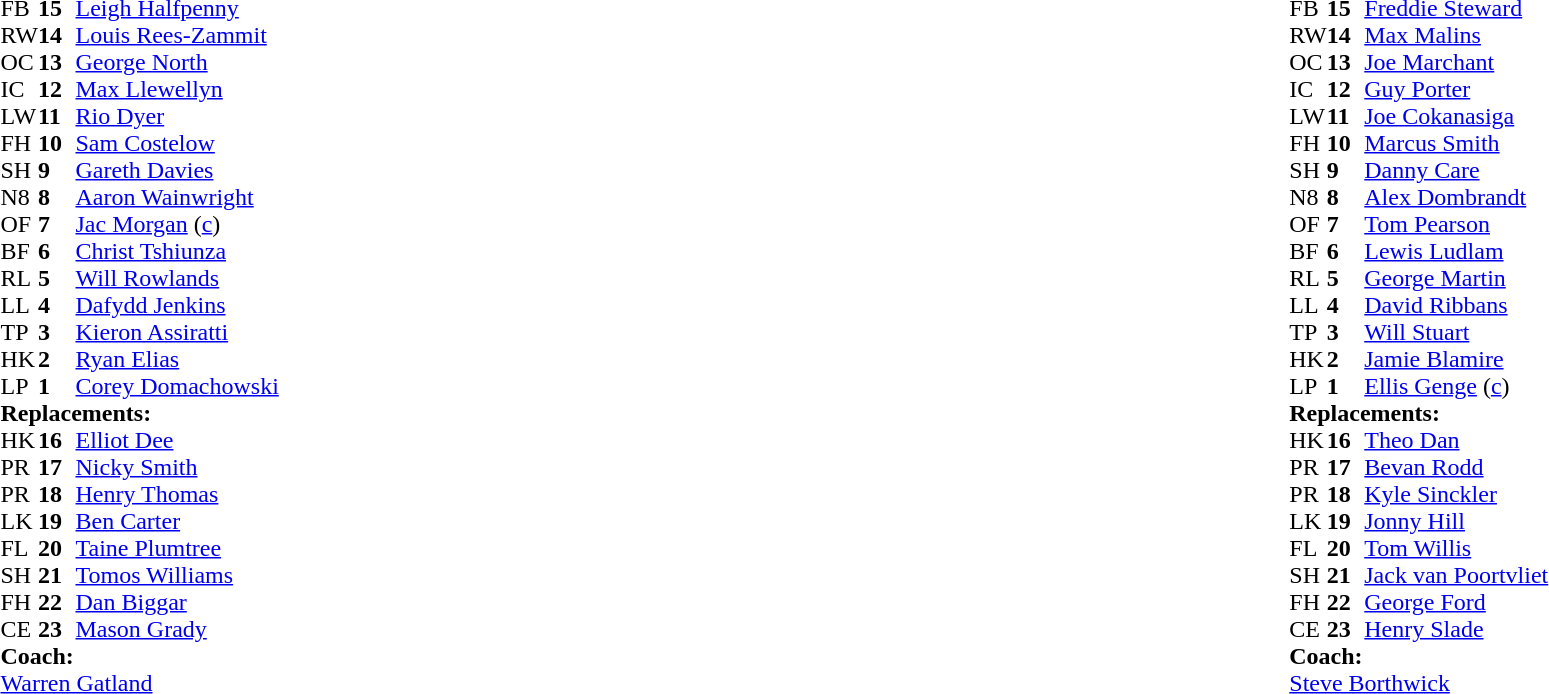<table style="width:100%">
<tr>
<td style="vertical-align:top; width:50%"><br><table cellspacing="0" cellpadding="0">
<tr>
<th width="25"></th>
<th width="25"></th>
</tr>
<tr>
<td>FB</td>
<td><strong>15</strong></td>
<td><a href='#'>Leigh Halfpenny</a></td>
</tr>
<tr>
<td>RW</td>
<td><strong>14</strong></td>
<td><a href='#'>Louis Rees-Zammit</a></td>
</tr>
<tr>
<td>OC</td>
<td><strong>13</strong></td>
<td><a href='#'>George North</a></td>
</tr>
<tr>
<td>IC</td>
<td><strong>12</strong></td>
<td><a href='#'>Max Llewellyn</a></td>
</tr>
<tr>
<td>LW</td>
<td><strong>11</strong></td>
<td><a href='#'>Rio Dyer</a></td>
</tr>
<tr>
<td>FH</td>
<td><strong>10</strong></td>
<td><a href='#'>Sam Costelow</a></td>
<td></td>
<td></td>
</tr>
<tr>
<td>SH</td>
<td><strong>9</strong></td>
<td><a href='#'>Gareth Davies</a></td>
<td></td>
<td></td>
</tr>
<tr>
<td>N8</td>
<td><strong>8</strong></td>
<td><a href='#'>Aaron Wainwright</a></td>
</tr>
<tr>
<td>OF</td>
<td><strong>7</strong></td>
<td><a href='#'>Jac Morgan</a> (<a href='#'>c</a>)</td>
</tr>
<tr>
<td>BF</td>
<td><strong>6</strong></td>
<td><a href='#'>Christ Tshiunza</a></td>
<td></td>
<td></td>
</tr>
<tr>
<td>RL</td>
<td><strong>5</strong></td>
<td><a href='#'>Will Rowlands</a></td>
<td></td>
<td></td>
</tr>
<tr>
<td>LL</td>
<td><strong>4</strong></td>
<td><a href='#'>Dafydd Jenkins</a></td>
<td></td>
<td></td>
</tr>
<tr>
<td>TP</td>
<td><strong>3</strong></td>
<td><a href='#'>Kieron Assiratti</a></td>
<td></td>
<td></td>
</tr>
<tr>
<td>HK</td>
<td><strong>2</strong></td>
<td><a href='#'>Ryan Elias</a></td>
<td></td>
<td></td>
</tr>
<tr>
<td>LP</td>
<td><strong>1</strong></td>
<td><a href='#'>Corey Domachowski</a></td>
<td></td>
<td></td>
</tr>
<tr>
<td colspan="3"><strong>Replacements:</strong></td>
</tr>
<tr>
<td>HK</td>
<td><strong>16</strong></td>
<td><a href='#'>Elliot Dee</a></td>
<td></td>
<td></td>
</tr>
<tr>
<td>PR</td>
<td><strong>17</strong></td>
<td><a href='#'>Nicky Smith</a></td>
<td></td>
<td></td>
</tr>
<tr>
<td>PR</td>
<td><strong>18</strong></td>
<td><a href='#'>Henry Thomas</a></td>
<td></td>
<td></td>
</tr>
<tr>
<td>LK</td>
<td><strong>19</strong></td>
<td><a href='#'>Ben Carter</a></td>
<td></td>
<td></td>
</tr>
<tr>
<td>FL</td>
<td><strong>20</strong></td>
<td><a href='#'>Taine Plumtree</a></td>
<td></td>
<td></td>
</tr>
<tr>
<td>SH</td>
<td><strong>21</strong></td>
<td><a href='#'>Tomos Williams</a></td>
<td></td>
<td></td>
</tr>
<tr>
<td>FH</td>
<td><strong>22</strong></td>
<td><a href='#'>Dan Biggar</a></td>
<td></td>
<td></td>
</tr>
<tr>
<td>CE</td>
<td><strong>23</strong></td>
<td><a href='#'>Mason Grady</a></td>
<td></td>
<td></td>
</tr>
<tr>
<td colspan="3"><strong>Coach:</strong></td>
</tr>
<tr>
<td colspan="3"> <a href='#'>Warren Gatland</a></td>
</tr>
</table>
</td>
<td style="vertical-align:top"></td>
<td style="vertical-align:top;width:50%"><br><table cellspacing="0" cellpadding="0" style="margin:auto">
<tr>
<th width="25"></th>
<th width="25"></th>
</tr>
<tr>
<td>FB</td>
<td><strong>15</strong></td>
<td><a href='#'>Freddie Steward</a></td>
</tr>
<tr>
<td>RW</td>
<td><strong>14</strong></td>
<td><a href='#'>Max Malins</a></td>
</tr>
<tr>
<td>OC</td>
<td><strong>13</strong></td>
<td><a href='#'>Joe Marchant</a></td>
</tr>
<tr>
<td>IC</td>
<td><strong>12</strong></td>
<td><a href='#'>Guy Porter</a></td>
</tr>
<tr>
<td>LW</td>
<td><strong>11</strong></td>
<td><a href='#'>Joe Cokanasiga</a></td>
<td></td>
<td></td>
</tr>
<tr>
<td>FH</td>
<td><strong>10</strong></td>
<td><a href='#'>Marcus Smith</a></td>
<td></td>
<td></td>
</tr>
<tr>
<td>SH</td>
<td><strong>9</strong></td>
<td><a href='#'>Danny Care</a></td>
<td></td>
<td></td>
</tr>
<tr>
<td>N8</td>
<td><strong>8</strong></td>
<td><a href='#'>Alex Dombrandt</a></td>
<td></td>
<td></td>
</tr>
<tr>
<td>OF</td>
<td><strong>7</strong></td>
<td><a href='#'>Tom Pearson</a></td>
</tr>
<tr>
<td>BF</td>
<td><strong>6</strong></td>
<td><a href='#'>Lewis Ludlam</a></td>
</tr>
<tr>
<td>RL</td>
<td><strong>5</strong></td>
<td><a href='#'>George Martin</a></td>
</tr>
<tr>
<td>LL</td>
<td><strong>4</strong></td>
<td><a href='#'>David Ribbans</a></td>
<td></td>
<td></td>
</tr>
<tr>
<td>TP</td>
<td><strong>3</strong></td>
<td><a href='#'>Will Stuart</a></td>
<td></td>
<td></td>
</tr>
<tr>
<td>HK</td>
<td><strong>2</strong></td>
<td><a href='#'>Jamie Blamire</a></td>
<td></td>
<td></td>
</tr>
<tr>
<td>LP</td>
<td><strong>1</strong></td>
<td><a href='#'>Ellis Genge</a> (<a href='#'>c</a>)</td>
<td></td>
<td></td>
</tr>
<tr>
<td colspan="3"><strong>Replacements:</strong></td>
</tr>
<tr>
<td>HK</td>
<td><strong>16</strong></td>
<td><a href='#'>Theo Dan</a></td>
<td></td>
<td></td>
</tr>
<tr>
<td>PR</td>
<td><strong>17</strong></td>
<td><a href='#'>Bevan Rodd</a></td>
<td></td>
<td></td>
</tr>
<tr>
<td>PR</td>
<td><strong>18</strong></td>
<td><a href='#'>Kyle Sinckler</a></td>
<td></td>
<td></td>
</tr>
<tr>
<td>LK</td>
<td><strong>19</strong></td>
<td><a href='#'>Jonny Hill</a></td>
<td></td>
<td></td>
</tr>
<tr>
<td>FL</td>
<td><strong>20</strong></td>
<td><a href='#'>Tom Willis</a></td>
<td></td>
<td></td>
</tr>
<tr>
<td>SH</td>
<td><strong>21</strong></td>
<td><a href='#'>Jack van Poortvliet</a></td>
<td></td>
<td></td>
</tr>
<tr>
<td>FH</td>
<td><strong>22</strong></td>
<td><a href='#'>George Ford</a></td>
<td></td>
<td></td>
</tr>
<tr>
<td>CE</td>
<td><strong>23</strong></td>
<td><a href='#'>Henry Slade</a></td>
<td></td>
<td></td>
</tr>
<tr>
<td colspan="3"><strong>Coach:</strong></td>
</tr>
<tr>
<td colspan="3"> <a href='#'>Steve Borthwick</a></td>
</tr>
</table>
</td>
</tr>
</table>
